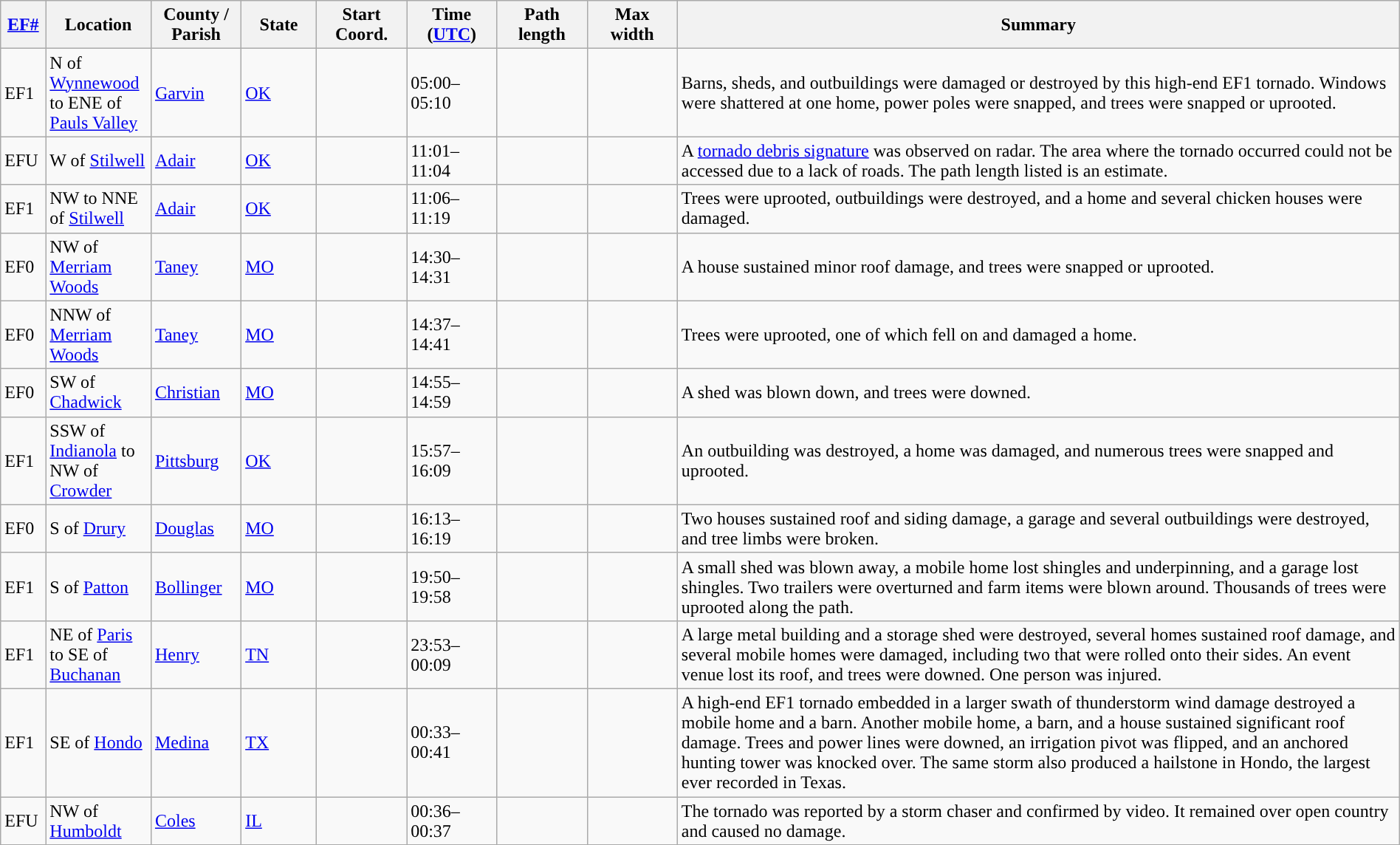<table class="wikitable sortable" style="width:100%;">
<tr>
<th scope="col"  style="width:3%; text-align:center;"><a href='#'>EF#</a></th>
<th scope="col"  style="width:7%; text-align:center;" class="unsortable">Location</th>
<th scope="col"  style="width:6%; text-align:center;" class="unsortable">County / Parish</th>
<th scope="col"  style="width:5%; text-align:center;">State</th>
<th scope="col"  style="width:6%; text-align:center;">Start Coord.</th>
<th scope="col"  style="width:6%; text-align:center;">Time (<a href='#'>UTC</a>)</th>
<th scope="col"  style="width:6%; text-align:center;">Path length</th>
<th scope="col"  style="width:6%; text-align:center;">Max width</th>
<th scope="col" class="unsortable" style="width:48%; text-align:center;">Summary</th>
</tr>
<tr>
<td>EF1</td>
<td>N of <a href='#'>Wynnewood</a> to ENE of <a href='#'>Pauls Valley</a></td>
<td><a href='#'>Garvin</a></td>
<td><a href='#'>OK</a></td>
<td></td>
<td>05:00–05:10</td>
<td></td>
<td></td>
<td>Barns, sheds, and outbuildings were damaged or destroyed by this high-end EF1 tornado. Windows were shattered at one home, power poles were snapped, and trees were snapped or uprooted.</td>
</tr>
<tr>
<td>EFU</td>
<td>W of <a href='#'>Stilwell</a></td>
<td><a href='#'>Adair</a></td>
<td><a href='#'>OK</a></td>
<td></td>
<td>11:01–11:04</td>
<td></td>
<td></td>
<td>A <a href='#'>tornado debris signature</a> was observed on radar. The area where the tornado occurred could not be accessed due to a lack of roads. The path length listed is an estimate.</td>
</tr>
<tr>
<td>EF1</td>
<td>NW to NNE of <a href='#'>Stilwell</a></td>
<td><a href='#'>Adair</a></td>
<td><a href='#'>OK</a></td>
<td></td>
<td>11:06–11:19</td>
<td></td>
<td></td>
<td>Trees were uprooted, outbuildings were destroyed, and a home and several chicken houses were damaged.</td>
</tr>
<tr>
<td>EF0</td>
<td>NW of <a href='#'>Merriam Woods</a></td>
<td><a href='#'>Taney</a></td>
<td><a href='#'>MO</a></td>
<td></td>
<td>14:30–14:31</td>
<td></td>
<td></td>
<td>A house sustained minor roof damage, and trees were snapped or uprooted.</td>
</tr>
<tr>
<td>EF0</td>
<td>NNW of <a href='#'>Merriam Woods</a></td>
<td><a href='#'>Taney</a></td>
<td><a href='#'>MO</a></td>
<td></td>
<td>14:37–14:41</td>
<td></td>
<td></td>
<td>Trees were uprooted, one of which fell on and damaged a home.</td>
</tr>
<tr>
<td>EF0</td>
<td>SW of <a href='#'>Chadwick</a></td>
<td><a href='#'>Christian</a></td>
<td><a href='#'>MO</a></td>
<td></td>
<td>14:55–14:59</td>
<td></td>
<td></td>
<td>A shed was blown down, and trees were downed.</td>
</tr>
<tr>
<td>EF1</td>
<td>SSW of <a href='#'>Indianola</a>  to NW of <a href='#'>Crowder</a></td>
<td><a href='#'>Pittsburg</a></td>
<td><a href='#'>OK</a></td>
<td></td>
<td>15:57–16:09</td>
<td></td>
<td></td>
<td>An outbuilding was destroyed, a home was damaged, and numerous trees were snapped and uprooted.</td>
</tr>
<tr>
<td>EF0</td>
<td>S of <a href='#'>Drury</a></td>
<td><a href='#'>Douglas</a></td>
<td><a href='#'>MO</a></td>
<td></td>
<td>16:13–16:19</td>
<td></td>
<td></td>
<td>Two houses sustained roof and siding damage, a garage and several outbuildings were destroyed, and tree limbs were broken.</td>
</tr>
<tr>
<td>EF1</td>
<td>S of <a href='#'>Patton</a></td>
<td><a href='#'>Bollinger</a></td>
<td><a href='#'>MO</a></td>
<td></td>
<td>19:50–19:58</td>
<td></td>
<td></td>
<td>A small shed was blown away, a mobile home lost shingles and underpinning, and a garage lost shingles. Two trailers were overturned and farm items were blown around. Thousands of trees were uprooted along the path.</td>
</tr>
<tr>
<td>EF1</td>
<td>NE of <a href='#'>Paris</a> to SE of <a href='#'>Buchanan</a></td>
<td><a href='#'>Henry</a></td>
<td><a href='#'>TN</a></td>
<td></td>
<td>23:53–00:09</td>
<td></td>
<td></td>
<td>A large metal building and a storage shed were destroyed, several homes sustained roof damage, and several mobile homes were damaged, including two that were rolled onto their sides. An event venue lost its roof, and trees were downed. One person was injured.</td>
</tr>
<tr>
<td>EF1</td>
<td>SE of <a href='#'>Hondo</a></td>
<td><a href='#'>Medina</a></td>
<td><a href='#'>TX</a></td>
<td></td>
<td>00:33–00:41</td>
<td></td>
<td></td>
<td>A high-end EF1 tornado embedded in a larger swath of  thunderstorm wind damage destroyed a mobile home and a barn. Another mobile home, a barn, and a house sustained significant roof damage. Trees and power lines were downed, an irrigation pivot was flipped, and an anchored hunting tower was knocked over. The same storm also produced a  hailstone in Hondo, the largest ever recorded in Texas.</td>
</tr>
<tr>
<td>EFU</td>
<td>NW of <a href='#'>Humboldt</a></td>
<td><a href='#'>Coles</a></td>
<td><a href='#'>IL</a></td>
<td></td>
<td>00:36–00:37</td>
<td></td>
<td></td>
<td>The tornado was reported by a storm chaser and confirmed by video. It remained over open country and caused no damage.</td>
</tr>
<tr>
</tr>
</table>
